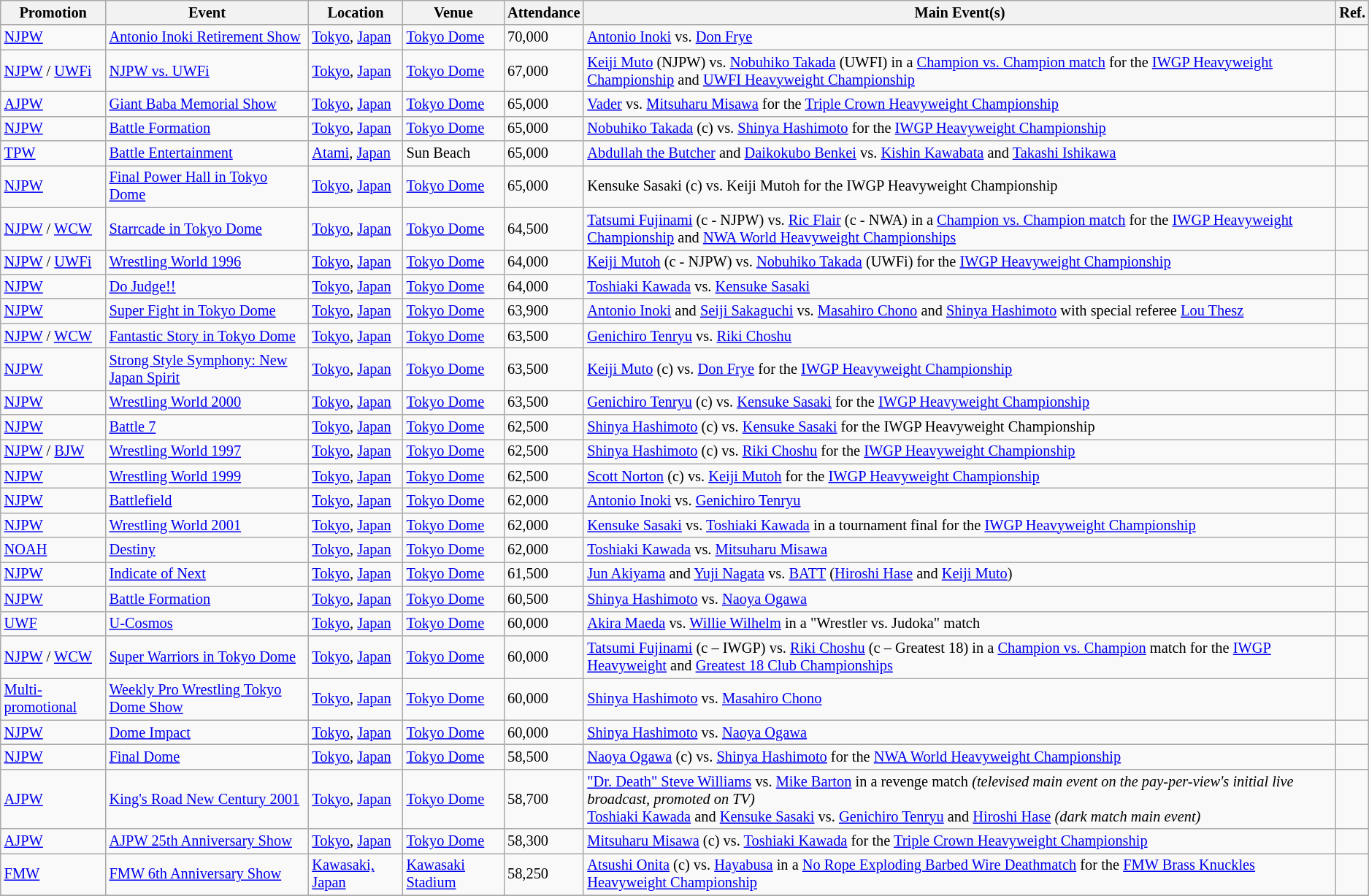<table class="wikitable sortable" style="font-size:85%;">
<tr>
<th>Promotion</th>
<th>Event</th>
<th>Location</th>
<th>Venue</th>
<th>Attendance</th>
<th class=unsortable>Main Event(s)</th>
<th class=unsortable>Ref.</th>
</tr>
<tr>
<td><a href='#'>NJPW</a></td>
<td><a href='#'>Antonio Inoki Retirement Show</a> <br> </td>
<td><a href='#'>Tokyo</a>, <a href='#'>Japan</a></td>
<td><a href='#'>Tokyo Dome</a></td>
<td>70,000</td>
<td><a href='#'>Antonio Inoki</a> vs. <a href='#'>Don Frye</a></td>
<td></td>
</tr>
<tr>
<td><a href='#'>NJPW</a> / <a href='#'>UWFi</a></td>
<td><a href='#'>NJPW vs. UWFi</a> <br> </td>
<td><a href='#'>Tokyo</a>, <a href='#'>Japan</a></td>
<td><a href='#'>Tokyo Dome</a></td>
<td>67,000</td>
<td><a href='#'>Keiji Muto</a> (NJPW) vs. <a href='#'>Nobuhiko Takada</a> (UWFI) in a <a href='#'>Champion vs. Champion match</a> for the <a href='#'>IWGP Heavyweight Championship</a> and <a href='#'>UWFI Heavyweight Championship</a></td>
<td></td>
</tr>
<tr>
<td><a href='#'>AJPW</a></td>
<td><a href='#'>Giant Baba Memorial Show</a> <br> </td>
<td><a href='#'>Tokyo</a>, <a href='#'>Japan</a></td>
<td><a href='#'>Tokyo Dome</a></td>
<td>65,000</td>
<td><a href='#'>Vader</a> vs. <a href='#'>Mitsuharu Misawa</a> for the <a href='#'>Triple Crown Heavyweight Championship</a></td>
<td></td>
</tr>
<tr>
<td><a href='#'>NJPW</a></td>
<td><a href='#'>Battle Formation</a> <br> </td>
<td><a href='#'>Tokyo</a>, <a href='#'>Japan</a></td>
<td><a href='#'>Tokyo Dome</a></td>
<td>65,000</td>
<td><a href='#'>Nobuhiko Takada</a> (c) vs. <a href='#'>Shinya Hashimoto</a> for the <a href='#'>IWGP Heavyweight Championship</a></td>
<td></td>
</tr>
<tr>
<td><a href='#'>TPW</a></td>
<td><a href='#'>Battle Entertainment</a> <br> </td>
<td><a href='#'>Atami</a>, <a href='#'>Japan</a></td>
<td>Sun Beach</td>
<td>65,000</td>
<td><a href='#'>Abdullah the Butcher</a> and <a href='#'>Daikokubo Benkei</a> vs. <a href='#'>Kishin Kawabata</a> and <a href='#'>Takashi Ishikawa</a></td>
<td></td>
</tr>
<tr>
<td><a href='#'>NJPW</a></td>
<td><a href='#'>Final Power Hall in Tokyo Dome</a> <br> </td>
<td><a href='#'>Tokyo</a>, <a href='#'>Japan</a></td>
<td><a href='#'>Tokyo Dome</a></td>
<td>65,000</td>
<td>Kensuke Sasaki (c) vs. Keiji Mutoh for the IWGP Heavyweight Championship</td>
<td></td>
</tr>
<tr>
<td><a href='#'>NJPW</a> / <a href='#'>WCW</a></td>
<td><a href='#'>Starrcade in Tokyo Dome</a> <br> </td>
<td><a href='#'>Tokyo</a>, <a href='#'>Japan</a></td>
<td><a href='#'>Tokyo Dome</a></td>
<td>64,500</td>
<td><a href='#'>Tatsumi Fujinami</a> (c - NJPW) vs. <a href='#'>Ric Flair</a> (c - NWA) in a <a href='#'>Champion vs. Champion match</a> for the <a href='#'>IWGP Heavyweight Championship</a> and <a href='#'>NWA World Heavyweight Championships</a></td>
<td></td>
</tr>
<tr>
<td><a href='#'>NJPW</a> / <a href='#'>UWFi</a></td>
<td><a href='#'>Wrestling World 1996</a> <br> </td>
<td><a href='#'>Tokyo</a>, <a href='#'>Japan</a></td>
<td><a href='#'>Tokyo Dome</a></td>
<td>64,000</td>
<td><a href='#'>Keiji Mutoh</a> (c - NJPW) vs. <a href='#'>Nobuhiko Takada</a> (UWFi) for the <a href='#'>IWGP Heavyweight Championship</a></td>
<td></td>
</tr>
<tr>
<td><a href='#'>NJPW</a></td>
<td><a href='#'>Do Judge!!</a> <br> </td>
<td><a href='#'>Tokyo</a>, <a href='#'>Japan</a></td>
<td><a href='#'>Tokyo Dome</a></td>
<td>64,000</td>
<td><a href='#'>Toshiaki Kawada</a> vs. <a href='#'>Kensuke Sasaki</a></td>
<td></td>
</tr>
<tr>
<td><a href='#'>NJPW</a></td>
<td><a href='#'>Super Fight in Tokyo Dome</a> <br> </td>
<td><a href='#'>Tokyo</a>, <a href='#'>Japan</a></td>
<td><a href='#'>Tokyo Dome</a></td>
<td>63,900</td>
<td><a href='#'>Antonio Inoki</a> and <a href='#'>Seiji Sakaguchi</a> vs. <a href='#'>Masahiro Chono</a> and <a href='#'>Shinya Hashimoto</a> with special referee <a href='#'>Lou Thesz</a></td>
<td></td>
</tr>
<tr>
<td><a href='#'>NJPW</a> / <a href='#'>WCW</a></td>
<td><a href='#'>Fantastic Story in Tokyo Dome</a> <br> </td>
<td><a href='#'>Tokyo</a>, <a href='#'>Japan</a></td>
<td><a href='#'>Tokyo Dome</a></td>
<td>63,500</td>
<td><a href='#'>Genichiro Tenryu</a> vs. <a href='#'>Riki Choshu</a></td>
<td></td>
</tr>
<tr>
<td><a href='#'>NJPW</a></td>
<td><a href='#'>Strong Style Symphony: New Japan Spirit</a> <br> </td>
<td><a href='#'>Tokyo</a>, <a href='#'>Japan</a></td>
<td><a href='#'>Tokyo Dome</a></td>
<td>63,500</td>
<td><a href='#'>Keiji Muto</a> (c) vs. <a href='#'>Don Frye</a> for the <a href='#'>IWGP Heavyweight Championship</a></td>
<td></td>
</tr>
<tr>
<td><a href='#'>NJPW</a></td>
<td><a href='#'>Wrestling World 2000</a> <br> </td>
<td><a href='#'>Tokyo</a>, <a href='#'>Japan</a></td>
<td><a href='#'>Tokyo Dome</a></td>
<td>63,500</td>
<td><a href='#'>Genichiro Tenryu</a> (c) vs. <a href='#'>Kensuke Sasaki</a> for the <a href='#'>IWGP Heavyweight Championship</a></td>
<td></td>
</tr>
<tr>
<td><a href='#'>NJPW</a></td>
<td><a href='#'>Battle 7</a> <br> </td>
<td><a href='#'>Tokyo</a>, <a href='#'>Japan</a></td>
<td><a href='#'>Tokyo Dome</a></td>
<td>62,500</td>
<td><a href='#'>Shinya Hashimoto</a> (c) vs. <a href='#'>Kensuke Sasaki</a> for the IWGP Heavyweight Championship</td>
<td></td>
</tr>
<tr>
<td><a href='#'>NJPW</a> / <a href='#'>BJW</a></td>
<td><a href='#'>Wrestling World 1997</a> <br> </td>
<td><a href='#'>Tokyo</a>, <a href='#'>Japan</a></td>
<td><a href='#'>Tokyo Dome</a></td>
<td>62,500</td>
<td><a href='#'>Shinya Hashimoto</a> (c) vs. <a href='#'>Riki Choshu</a> for the <a href='#'>IWGP Heavyweight Championship</a></td>
<td></td>
</tr>
<tr>
<td><a href='#'>NJPW</a></td>
<td><a href='#'>Wrestling World 1999</a> <br> </td>
<td><a href='#'>Tokyo</a>, <a href='#'>Japan</a></td>
<td><a href='#'>Tokyo Dome</a></td>
<td>62,500</td>
<td><a href='#'>Scott Norton</a> (c) vs. <a href='#'>Keiji Mutoh</a> for the <a href='#'>IWGP Heavyweight Championship</a></td>
<td></td>
</tr>
<tr>
<td><a href='#'>NJPW</a></td>
<td><a href='#'>Battlefield</a> <br> </td>
<td><a href='#'>Tokyo</a>, <a href='#'>Japan</a></td>
<td><a href='#'>Tokyo Dome</a></td>
<td>62,000</td>
<td><a href='#'>Antonio Inoki</a> vs. <a href='#'>Genichiro Tenryu</a></td>
<td></td>
</tr>
<tr>
<td><a href='#'>NJPW</a></td>
<td><a href='#'>Wrestling World 2001</a> <br> </td>
<td><a href='#'>Tokyo</a>, <a href='#'>Japan</a></td>
<td><a href='#'>Tokyo Dome</a></td>
<td>62,000</td>
<td><a href='#'>Kensuke Sasaki</a> vs. <a href='#'>Toshiaki Kawada</a> in a tournament final for the <a href='#'>IWGP Heavyweight Championship</a></td>
<td></td>
</tr>
<tr>
<td><a href='#'>NOAH</a></td>
<td><a href='#'>Destiny</a> <br> </td>
<td><a href='#'>Tokyo</a>, <a href='#'>Japan</a></td>
<td><a href='#'>Tokyo Dome</a></td>
<td>62,000</td>
<td><a href='#'>Toshiaki Kawada</a> vs. <a href='#'>Mitsuharu Misawa</a></td>
<td></td>
</tr>
<tr>
<td><a href='#'>NJPW</a></td>
<td><a href='#'>Indicate of Next</a> <br> </td>
<td><a href='#'>Tokyo</a>, <a href='#'>Japan</a></td>
<td><a href='#'>Tokyo Dome</a></td>
<td>61,500</td>
<td><a href='#'>Jun Akiyama</a> and <a href='#'>Yuji Nagata</a> vs. <a href='#'>BATT</a> (<a href='#'>Hiroshi Hase</a> and <a href='#'>Keiji Muto</a>)</td>
<td></td>
</tr>
<tr>
<td><a href='#'>NJPW</a></td>
<td><a href='#'>Battle Formation</a> <br> </td>
<td><a href='#'>Tokyo</a>, <a href='#'>Japan</a></td>
<td><a href='#'>Tokyo Dome</a></td>
<td>60,500</td>
<td><a href='#'>Shinya Hashimoto</a> vs. <a href='#'>Naoya Ogawa</a></td>
<td></td>
</tr>
<tr>
<td><a href='#'>UWF</a></td>
<td><a href='#'>U-Cosmos</a> <br> </td>
<td><a href='#'>Tokyo</a>, <a href='#'>Japan</a></td>
<td><a href='#'>Tokyo Dome</a></td>
<td>60,000</td>
<td><a href='#'>Akira Maeda</a> vs. <a href='#'>Willie Wilhelm</a> in a "Wrestler vs. Judoka" match</td>
<td></td>
</tr>
<tr>
<td><a href='#'>NJPW</a> / <a href='#'>WCW</a></td>
<td><a href='#'>Super Warriors in Tokyo Dome</a> <br> </td>
<td><a href='#'>Tokyo</a>, <a href='#'>Japan</a></td>
<td><a href='#'>Tokyo Dome</a></td>
<td>60,000</td>
<td><a href='#'>Tatsumi Fujinami</a> (c – IWGP) vs. <a href='#'>Riki Choshu</a> (c – Greatest 18) in a <a href='#'>Champion vs. Champion</a> match for the <a href='#'>IWGP Heavyweight</a> and <a href='#'>Greatest 18 Club Championships</a></td>
<td></td>
</tr>
<tr>
<td><a href='#'>Multi-promotional</a></td>
<td><a href='#'>Weekly Pro Wrestling Tokyo Dome Show</a> <br> </td>
<td><a href='#'>Tokyo</a>, <a href='#'>Japan</a></td>
<td><a href='#'>Tokyo Dome</a></td>
<td>60,000</td>
<td><a href='#'>Shinya Hashimoto</a> vs. <a href='#'>Masahiro Chono</a></td>
<td></td>
</tr>
<tr>
<td><a href='#'>NJPW</a></td>
<td><a href='#'>Dome Impact</a> <br> </td>
<td><a href='#'>Tokyo</a>, <a href='#'>Japan</a></td>
<td><a href='#'>Tokyo Dome</a></td>
<td>60,000</td>
<td><a href='#'>Shinya Hashimoto</a> vs. <a href='#'>Naoya Ogawa</a></td>
<td></td>
</tr>
<tr>
<td><a href='#'>NJPW</a></td>
<td><a href='#'>Final Dome</a> <br> </td>
<td><a href='#'>Tokyo</a>, <a href='#'>Japan</a></td>
<td><a href='#'>Tokyo Dome</a></td>
<td>58,500</td>
<td><a href='#'>Naoya Ogawa</a> (c) vs. <a href='#'>Shinya Hashimoto</a> for the <a href='#'>NWA World Heavyweight Championship</a></td>
<td></td>
</tr>
<tr>
<td><a href='#'>AJPW</a></td>
<td><a href='#'>King's Road New Century 2001</a> <br> </td>
<td><a href='#'>Tokyo</a>, <a href='#'>Japan</a></td>
<td><a href='#'>Tokyo Dome</a></td>
<td>58,700</td>
<td><a href='#'>"Dr. Death" Steve Williams</a> vs. <a href='#'>Mike Barton</a> in a revenge match <em>(televised main event on the pay-per-view's initial live broadcast, promoted on TV)</em><br><a href='#'>Toshiaki Kawada</a> and <a href='#'>Kensuke Sasaki</a> vs. <a href='#'>Genichiro Tenryu</a> and <a href='#'>Hiroshi Hase</a> <em>(dark match main event)</em></td>
<td></td>
</tr>
<tr>
<td><a href='#'>AJPW</a></td>
<td><a href='#'>AJPW 25th Anniversary Show</a> <br> </td>
<td><a href='#'>Tokyo</a>, <a href='#'>Japan</a></td>
<td><a href='#'>Tokyo Dome</a></td>
<td>58,300</td>
<td><a href='#'>Mitsuharu Misawa</a> (c) vs. <a href='#'>Toshiaki Kawada</a> for the <a href='#'>Triple Crown Heavyweight Championship</a></td>
<td></td>
</tr>
<tr>
<td><a href='#'>FMW</a></td>
<td><a href='#'>FMW 6th Anniversary Show</a> <br> </td>
<td><a href='#'>Kawasaki, Japan</a></td>
<td><a href='#'>Kawasaki Stadium</a></td>
<td>58,250</td>
<td><a href='#'>Atsushi Onita</a> (c) vs. <a href='#'>Hayabusa</a> in a <a href='#'>No Rope Exploding Barbed Wire Deathmatch</a> for the <a href='#'>FMW Brass Knuckles Heavyweight Championship</a></td>
<td></td>
</tr>
<tr>
</tr>
</table>
